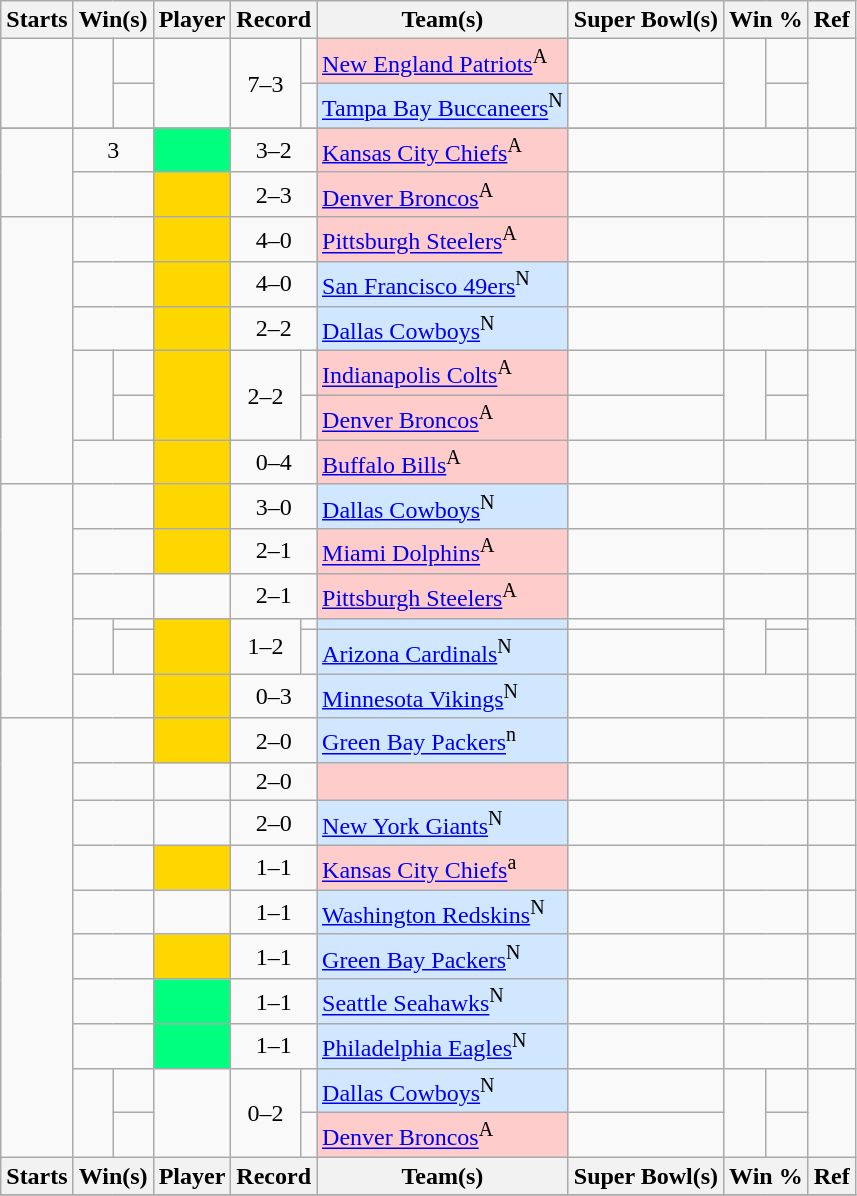<table class="wikitable sortable">
<tr>
<th>Starts</th>
<th colspan="2">Win(s)</th>
<th>Player</th>
<th colspan="2">Record</th>
<th>Team(s)</th>
<th>Super Bowl(s)</th>
<th colspan="2">Win %</th>
<th class="unsortable">Ref</th>
</tr>
<tr>
<td align="center" rowspan="2"></td>
<td rowspan="2" align="center"></td>
<td></td>
<td rowspan="2"></td>
<td rowspan="2" align="center">7–3</td>
<td></td>
<td style="background:#ffcccc;"><a href='#'>New England Patriots</a><sup>A</sup></td>
<td></td>
<td rowspan="2" align="center"></td>
<td></td>
<td rowspan="2" align="center"></td>
</tr>
<tr>
<td></td>
<td></td>
<td style="background:#d0e7ff;"><a href='#'>Tampa Bay Buccaneers</a><sup>N</sup></td>
<td></td>
<td></td>
</tr>
<tr>
</tr>
<tr>
<td rowspan="2" align="center"></td>
<td align="center" colspan="2">3</td>
<td style="background: #00ff7f"><br></td>
<td align="center" colspan="2">3–2</td>
<td style="background:#ffcccc;"><a href='#'>Kansas City Chiefs</a><sup>A</sup></td>
<td></td>
<td align="center" colspan="2"></td>
<td align="center"></td>
</tr>
<tr>
<td align="center" colspan="2"></td>
<td style="background: #FFD700;"><br></td>
<td align="center" colspan="2">2–3</td>
<td style="background:#ffcccc;"><a href='#'>Denver Broncos</a><sup>A</sup></td>
<td></td>
<td align="center" colspan="2"></td>
<td align="center"></td>
</tr>
<tr>
<td rowspan="6" align="center"></td>
<td align="center" colspan="2"></td>
<td style="background: #FFD700;"></td>
<td align="center" colspan="2">4–0</td>
<td style="background:#ffcccc;"><a href='#'>Pittsburgh Steelers</a><sup>A</sup></td>
<td></td>
<td align="center" colspan="2"></td>
<td align="center"></td>
</tr>
<tr>
<td align="center" colspan="2"></td>
<td style="background: #FFD700;"></td>
<td align="center" colspan="2">4–0</td>
<td style="background:#d0e7ff;"><a href='#'>San Francisco 49ers</a><sup>N</sup></td>
<td></td>
<td align="center" colspan="2"></td>
<td align="center"></td>
</tr>
<tr>
<td align="center" colspan="2"></td>
<td style="background: #FFD700;"></td>
<td align="center" colspan="2">2–2</td>
<td style="background:#d0e7ff;"><a href='#'>Dallas Cowboys</a><sup>N</sup></td>
<td></td>
<td align="center" colspan="2"></td>
<td align="center"></td>
</tr>
<tr>
<td align="center" rowspan="2"></td>
<td align="center"></td>
<td rowspan=2 bgcolor="#FFD700"></td>
<td align="center" style="vertical-align:middle;" rowspan="2">2–2</td>
<td align="center"></td>
<td style="background:#ffcccc;"><a href='#'>Indianapolis Colts</a><sup>A</sup></td>
<td></td>
<td align="center" rowspan="2"></td>
<td></td>
<td align="center" rowspan=2></td>
</tr>
<tr>
<td align="center"></td>
<td align="center"></td>
<td style="background:#ffcccc;"><a href='#'>Denver Broncos</a><sup>A</sup></td>
<td></td>
<td></td>
</tr>
<tr>
<td align="center" colspan="2"></td>
<td style="background: #FFD700;"></td>
<td align="center" colspan="2">0–4</td>
<td style="background:#ffcccc;"><a href='#'>Buffalo Bills</a><sup>A</sup></td>
<td></td>
<td align="center" colspan="2"></td>
<td align="center"></td>
</tr>
<tr>
<td rowspan="6" align="center"></td>
<td align="center" colspan="2"></td>
<td style="background: #FFD700;"></td>
<td align="center" colspan="2">3–0</td>
<td style="background:#d0e7ff;"><a href='#'>Dallas Cowboys</a><sup>N</sup></td>
<td></td>
<td align="center" colspan="2"></td>
<td align="center"></td>
</tr>
<tr>
<td align="center" colspan="2"></td>
<td style="background: #FFD700;"></td>
<td align="center" colspan="2">2–1</td>
<td style="background:#ffcccc;"><a href='#'>Miami Dolphins</a><sup>A</sup></td>
<td></td>
<td align="center" colspan="2"></td>
<td align="center"></td>
</tr>
<tr>
<td align="center" colspan="2"></td>
<td></td>
<td align="center" colspan="2">2–1</td>
<td style="background:#ffcccc;"><a href='#'>Pittsburgh Steelers</a><sup>A</sup></td>
<td></td>
<td align="center" colspan="2"></td>
<td align="center"></td>
</tr>
<tr>
<td align="center" rowspan="2"></td>
<td align="center"></td>
<td style="background: #FFD700;" rowspan=2></td>
<td align="center" style="vertical-align:middle;" rowspan="2">1–2</td>
<td align="center"></td>
<td style="background:#d0e7ff;"></td>
<td></td>
<td align="center" rowspan="2"></td>
<td></td>
<td align="center" rowspan=2></td>
</tr>
<tr>
<td align="center"></td>
<td align="center"></td>
<td style="background:#d0e7ff;"><a href='#'>Arizona Cardinals</a><sup>N</sup></td>
<td></td>
<td></td>
</tr>
<tr>
<td align="center" colspan="2"></td>
<td style="background: #FFD700;"></td>
<td align="center" colspan="2">0–3</td>
<td style="background:#d0e7ff;"><a href='#'>Minnesota Vikings</a><sup>N</sup></td>
<td></td>
<td align="center" colspan="2"></td>
<td align="center"></td>
</tr>
<tr>
<td rowspan="10" align="center"></td>
<td align="center" colspan="2"></td>
<td style="background: #FFD700;"></td>
<td align="center" colspan="2">2–0</td>
<td style="background:#d0e7ff;"><a href='#'>Green Bay Packers</a><sup>n</sup></td>
<td></td>
<td align="center" colspan="2"></td>
<td align="center"></td>
</tr>
<tr>
<td align="center" colspan="2"></td>
<td></td>
<td align="center" colspan="2">2–0</td>
<td style="background:#ffcccc;"></td>
<td></td>
<td align="center" colspan="2"></td>
<td align="center"></td>
</tr>
<tr>
<td align="center" colspan="2"></td>
<td></td>
<td align="center" colspan="2">2–0</td>
<td style="background:#d0e7ff;"><a href='#'>New York Giants</a><sup>N</sup></td>
<td></td>
<td align="center" colspan="2"></td>
<td align="center"></td>
</tr>
<tr>
<td align="center" colspan="2"></td>
<td style="background: #FFD700;"></td>
<td align="center" colspan="2">1–1</td>
<td style="background:#ffcccc;"><a href='#'>Kansas City Chiefs</a><sup>a</sup></td>
<td></td>
<td align="center" colspan="2"></td>
<td align="center"></td>
</tr>
<tr>
<td align="center" colspan="2"></td>
<td></td>
<td align="center" colspan="2">1–1</td>
<td style="background:#d0e7ff;"><a href='#'>Washington Redskins</a><sup>N</sup></td>
<td></td>
<td align="center" colspan="2"></td>
<td align="center"></td>
</tr>
<tr>
<td align="center" colspan="2"></td>
<td style="background: #FFD700;"></td>
<td align="center" colspan="2">1–1</td>
<td style="background:#d0e7ff;"><a href='#'>Green Bay Packers</a><sup>N</sup></td>
<td></td>
<td align="center" colspan="2"></td>
<td align="center"></td>
</tr>
<tr>
<td align="center" colspan="2"></td>
<td style="background: #00ff7f"></td>
<td align="center" colspan="2">1–1</td>
<td style="background:#d0e7ff;"><a href='#'>Seattle Seahawks</a><sup>N</sup></td>
<td></td>
<td align="center" colspan="2"></td>
<td align="center"></td>
</tr>
<tr>
<td align="center" colspan="2"></td>
<td style="background: #00ff7f"></td>
<td align="center" colspan="2">1–1</td>
<td style="background:#d0e7ff;"><a href='#'>Philadelphia Eagles</a><sup>N</sup></td>
<td></td>
<td align="center" colspan="2"></td>
<td align="center"></td>
</tr>
<tr>
<td align="center" rowspan="2"></td>
<td align="center"></td>
<td rowspan=2></td>
<td align="center" style="vertical-align:middle;" rowspan="2">0–2</td>
<td align="center"></td>
<td style="background:#d0e7ff;"><a href='#'>Dallas Cowboys</a><sup>N</sup></td>
<td></td>
<td align="center" style="vertical-align:middle;" rowspan="2"></td>
<td></td>
<td align="center" rowspan=2></td>
</tr>
<tr>
<td align="center"></td>
<td align="center"></td>
<td style="background:#ffcccc;"><a href='#'>Denver Broncos</a><sup>A</sup></td>
<td></td>
<td></td>
</tr>
<tr>
<th>Starts</th>
<th colspan="2">Win(s)</th>
<th>Player</th>
<th colspan="2">Record</th>
<th>Team(s)</th>
<th>Super Bowl(s)</th>
<th colspan="2">Win %</th>
<th>Ref</th>
</tr>
<tr>
</tr>
</table>
